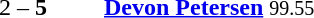<table style="text-align:center">
<tr>
<th width=223></th>
<th width=100></th>
<th width=223></th>
</tr>
<tr>
<td align=right></td>
<td></td>
<td align=left></td>
</tr>
<tr>
<td align=right></td>
<td>2 – <strong>5</strong></td>
<td align=left> <strong><a href='#'>Devon Petersen</a></strong> <small>99.55</small></td>
</tr>
</table>
